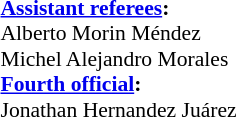<table width=100% style="font-size:90%">
<tr>
<td><br><strong><a href='#'>Assistant referees</a>:</strong>
<br> Alberto Morin Méndez 
<br>Michel Alejandro Morales 
<br><strong><a href='#'>Fourth official</a>:</strong>
<br>Jonathan Hernandez Juárez</td>
</tr>
</table>
